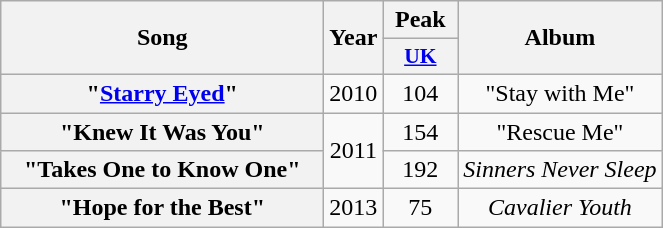<table class="wikitable plainrowheaders" style="text-align:center;">
<tr>
<th scope="colw" rowspan="2" style="width:13em;">Song</th>
<th scope="col" rowspan="2">Year</th>
<th scope="col">Peak</th>
<th scope="col" rowspan="2">Album</th>
</tr>
<tr>
<th scope="col" style="width:3em;font-size:90%;"><a href='#'>UK</a><br></th>
</tr>
<tr>
<th scope="row">"<a href='#'>Starry Eyed</a>"</th>
<td>2010</td>
<td>104</td>
<td>"Stay with Me"</td>
</tr>
<tr>
<th scope="row">"Knew It Was You"</th>
<td rowspan="2">2011</td>
<td>154</td>
<td>"Rescue Me"</td>
</tr>
<tr>
<th scope="row">"Takes One to Know One"</th>
<td>192</td>
<td><em>Sinners Never Sleep</em></td>
</tr>
<tr>
<th scope="row">"Hope for the Best"</th>
<td>2013</td>
<td>75</td>
<td><em>Cavalier Youth</em></td>
</tr>
</table>
